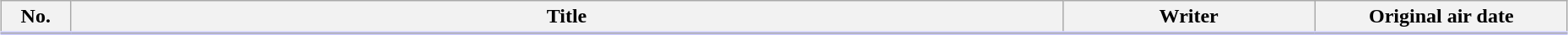<table class="wikitable" style="width:98%; margin:auto; background:#FFF;">
<tr style="border-bottom: 3px solid #CCF;">
<th style="width:3em;">No.</th>
<th>Title</th>
<th style="width:12em;">Writer</th>
<th style="width:12em;">Original air date</th>
</tr>
<tr>
</tr>
</table>
